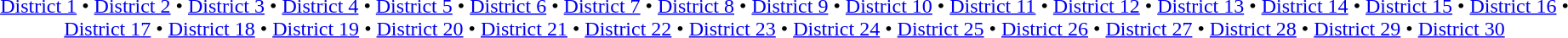<table id=toc class=toc summary=Contents>
<tr>
<td align=center><a href='#'>District 1</a> • <a href='#'>District 2</a> • <a href='#'>District 3</a> • <a href='#'>District 4</a> • <a href='#'>District 5</a> • <a href='#'>District 6</a> • <a href='#'>District 7</a> • <a href='#'>District 8</a> • <a href='#'>District 9</a> • <a href='#'>District 10</a> • <a href='#'>District 11</a> • <a href='#'>District 12</a> • <a href='#'>District 13</a> • <a href='#'>District 14</a> • <a href='#'>District 15</a> • <a href='#'>District 16</a> • <a href='#'>District 17</a> • <a href='#'>District 18</a> • <a href='#'>District 19</a> • <a href='#'>District 20</a> • <a href='#'>District 21</a> • <a href='#'>District 22</a> • <a href='#'>District 23</a> • <a href='#'>District 24</a> • <a href='#'>District 25</a> • <a href='#'>District 26</a> • <a href='#'>District 27</a> • <a href='#'>District 28</a> • <a href='#'>District 29</a> • <a href='#'>District 30</a></td>
</tr>
</table>
